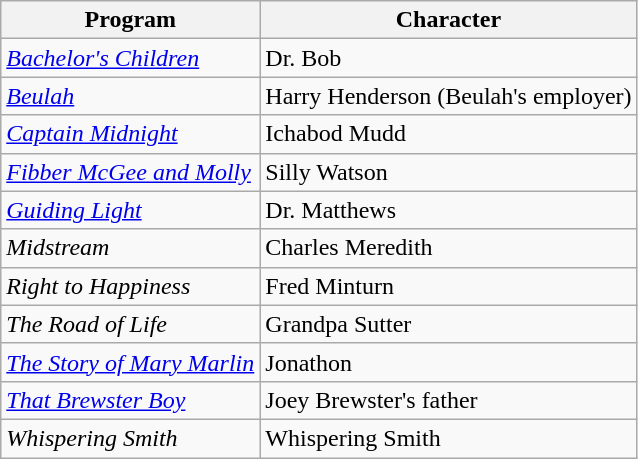<table class="wikitable">
<tr>
<th>Program</th>
<th>Character</th>
</tr>
<tr>
<td><em><a href='#'>Bachelor's Children</a></em></td>
<td>Dr. Bob</td>
</tr>
<tr>
<td><em><a href='#'>Beulah</a></em></td>
<td>Harry Henderson (Beulah's employer)</td>
</tr>
<tr>
<td><em><a href='#'>Captain Midnight</a></em></td>
<td>Ichabod Mudd</td>
</tr>
<tr>
<td><em><a href='#'>Fibber McGee and Molly</a></em></td>
<td>Silly Watson</td>
</tr>
<tr>
<td><em><a href='#'>Guiding Light</a></em></td>
<td>Dr. Matthews</td>
</tr>
<tr>
<td><em>Midstream</em></td>
<td>Charles Meredith</td>
</tr>
<tr>
<td><em>Right to Happiness</em></td>
<td>Fred Minturn</td>
</tr>
<tr>
<td><em>The Road of Life</em></td>
<td>Grandpa Sutter</td>
</tr>
<tr>
<td><em><a href='#'>The Story of Mary Marlin</a></em></td>
<td>Jonathon</td>
</tr>
<tr>
<td><em><a href='#'>That Brewster Boy</a></em></td>
<td>Joey Brewster's father</td>
</tr>
<tr>
<td><em>Whispering Smith</em></td>
<td>Whispering Smith</td>
</tr>
</table>
